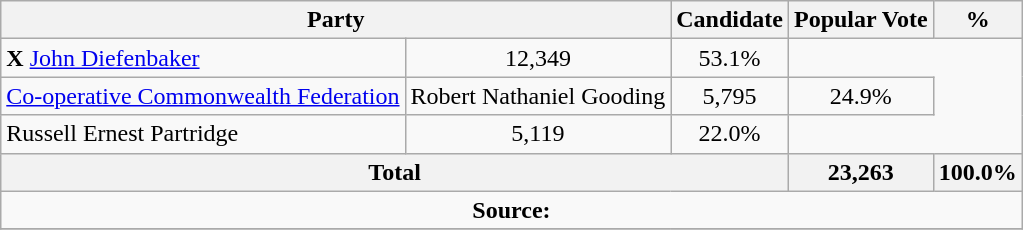<table class="wikitable">
<tr>
<th colspan="2">Party</th>
<th>Candidate</th>
<th>Popular Vote</th>
<th>%</th>
</tr>
<tr>
<td> <strong>X</strong> <a href='#'>John Diefenbaker</a></td>
<td align=center>12,349</td>
<td align=center>53.1%</td>
</tr>
<tr>
<td><a href='#'>Co-operative Commonwealth Federation</a></td>
<td>Robert Nathaniel Gooding</td>
<td align=center>5,795</td>
<td align=center>24.9%</td>
</tr>
<tr>
<td>Russell Ernest Partridge</td>
<td align=center>5,119</td>
<td align=center>22.0%</td>
</tr>
<tr>
<th colspan=3 align=center>Total</th>
<th align=center>23,263</th>
<th align=center>100.0%</th>
</tr>
<tr>
<td align="center" colspan=5><strong>Source:</strong> </td>
</tr>
<tr>
</tr>
</table>
